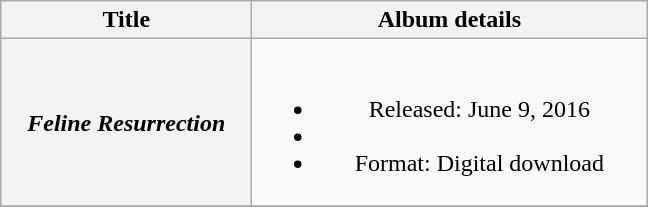<table class="wikitable plainrowheaders" style="text-align:center;">
<tr>
<th scope="col" style="width:10em;">Title</th>
<th scope="col" style="width:16em;">Album details</th>
</tr>
<tr>
<th scope="row"><em>Feline Resurrection</em></th>
<td><br><ul><li>Released: June 9, 2016</li><li></li><li>Format: Digital download</li></ul></td>
</tr>
<tr>
</tr>
</table>
